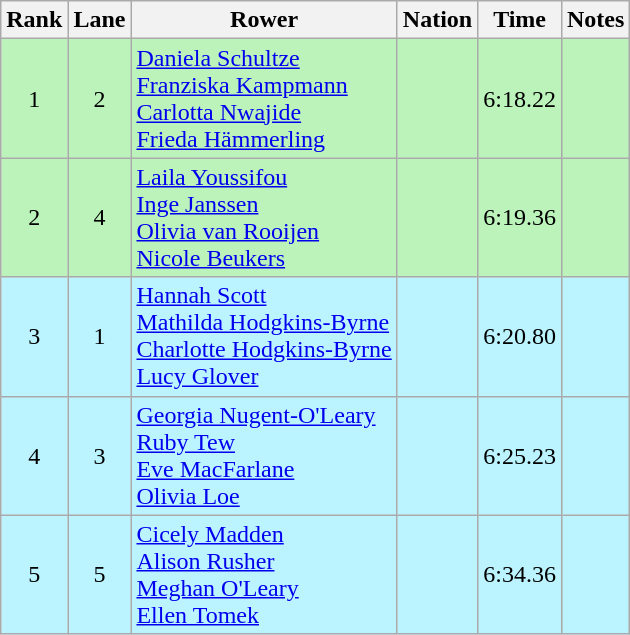<table class="wikitable sortable" style="text-align:center">
<tr>
<th>Rank</th>
<th>Lane</th>
<th>Rower</th>
<th>Nation</th>
<th>Time</th>
<th>Notes</th>
</tr>
<tr bgcolor=bbf3bb>
<td>1</td>
<td>2</td>
<td align=left><a href='#'>Daniela Schultze</a><br><a href='#'>Franziska Kampmann</a><br><a href='#'>Carlotta Nwajide</a><br><a href='#'>Frieda Hämmerling</a></td>
<td align=left></td>
<td>6:18.22</td>
<td></td>
</tr>
<tr bgcolor=bbf3bb>
<td>2</td>
<td>4</td>
<td align=left><a href='#'>Laila Youssifou</a><br><a href='#'>Inge Janssen</a><br><a href='#'>Olivia van Rooijen</a><br><a href='#'>Nicole Beukers</a></td>
<td align=left></td>
<td>6:19.36</td>
<td></td>
</tr>
<tr bgcolor=bbf3ff>
<td>3</td>
<td>1</td>
<td align=left><a href='#'>Hannah Scott</a><br><a href='#'>Mathilda Hodgkins-Byrne</a><br><a href='#'>Charlotte Hodgkins-Byrne</a><br><a href='#'>Lucy Glover</a></td>
<td align=left></td>
<td>6:20.80</td>
<td></td>
</tr>
<tr bgcolor=bbf3ff>
<td>4</td>
<td>3</td>
<td align=left><a href='#'>Georgia Nugent-O'Leary</a><br><a href='#'>Ruby Tew</a><br><a href='#'>Eve MacFarlane</a><br><a href='#'>Olivia Loe</a></td>
<td align=left></td>
<td>6:25.23</td>
<td></td>
</tr>
<tr bgcolor=bbf3ff>
<td>5</td>
<td>5</td>
<td align=left><a href='#'>Cicely Madden</a><br><a href='#'>Alison Rusher</a><br><a href='#'>Meghan O'Leary</a><br><a href='#'>Ellen Tomek</a></td>
<td align=left></td>
<td>6:34.36</td>
<td></td>
</tr>
</table>
